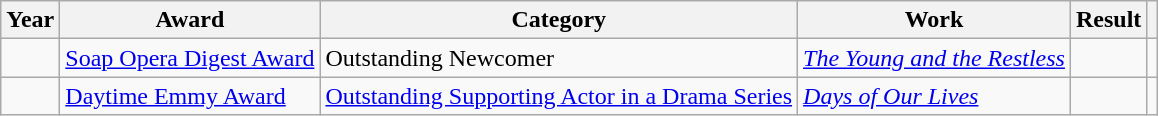<table class="wikitable sortable plainrowheaders">
<tr>
<th>Year</th>
<th>Award</th>
<th>Category</th>
<th>Work</th>
<th>Result</th>
<th scope="col" class="unsortable"></th>
</tr>
<tr>
<td></td>
<td><a href='#'>Soap Opera Digest Award</a></td>
<td>Outstanding Newcomer</td>
<td><em><a href='#'>The Young and the Restless</a></em></td>
<td></td>
<td></td>
</tr>
<tr>
<td></td>
<td><a href='#'>Daytime Emmy Award</a></td>
<td><a href='#'>Outstanding Supporting Actor in a Drama Series</a></td>
<td><em><a href='#'>Days of Our Lives</a></em></td>
<td></td>
<td></td>
</tr>
</table>
